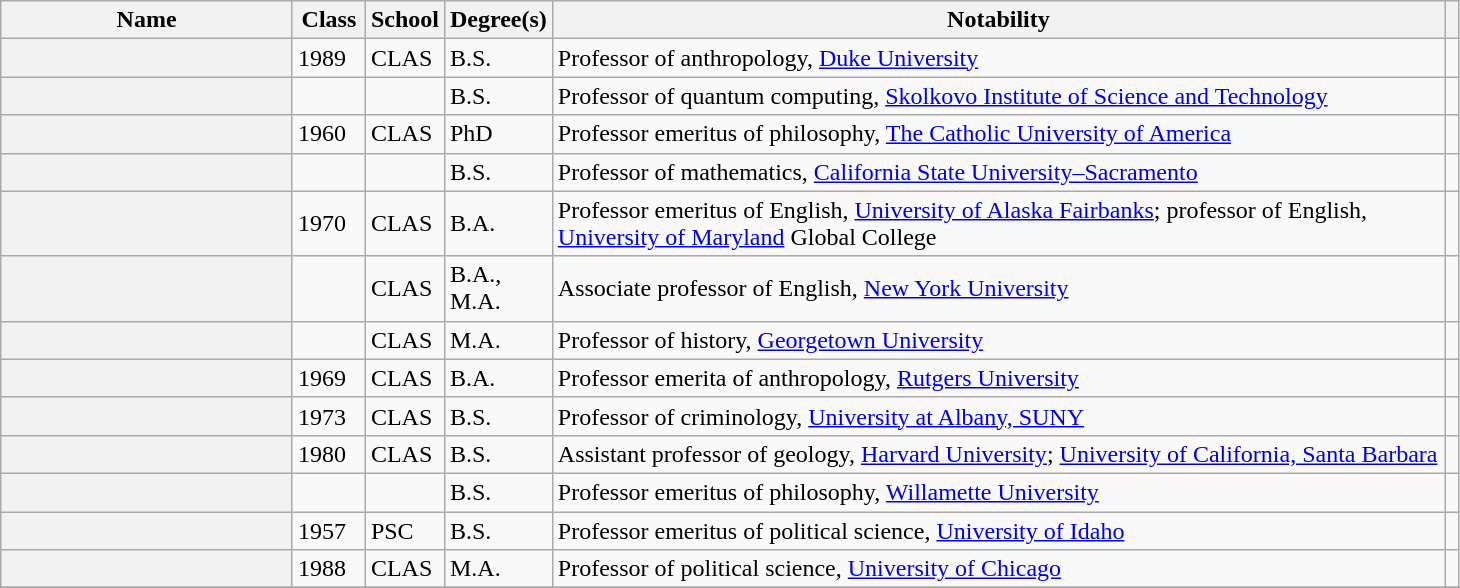<table class="wikitable sortable plainrowheaders" style="width:77%">
<tr>
<th style="width:20%;">Name</th>
<th style="width:5%;">Class</th>
<th style="width:5%;">School</th>
<th style="width:5%;">Degree(s)</th>
<th style="width:*;" class="unsortable">Notability</th>
<th style="width:1%" class="unsortable"></th>
</tr>
<tr>
<th scope="row"></th>
<td>1989</td>
<td>CLAS</td>
<td>B.S.</td>
<td>Professor of anthropology, <a href='#'>Duke University</a></td>
<td align=center></td>
</tr>
<tr>
<th scope="row"></th>
<td></td>
<td></td>
<td>B.S.</td>
<td>Professor of quantum computing, <a href='#'>Skolkovo Institute of Science and Technology</a></td>
<td align=center></td>
</tr>
<tr>
<th scope="row"></th>
<td>1960</td>
<td>CLAS</td>
<td>PhD</td>
<td>Professor emeritus of philosophy, <a href='#'>The Catholic University of America</a></td>
<td align=center></td>
</tr>
<tr>
<th scope="row"></th>
<td></td>
<td></td>
<td>B.S.</td>
<td>Professor of mathematics, <a href='#'>California State University–Sacramento</a></td>
<td align=center></td>
</tr>
<tr>
<th scope="row"></th>
<td>1970</td>
<td>CLAS</td>
<td>B.A.</td>
<td>Professor emeritus of English, <a href='#'>University of Alaska Fairbanks</a>; professor of English, <a href='#'>University of Maryland</a> Global College</td>
<td style="text-align:center;"></td>
</tr>
<tr>
<th scope="row"></th>
<td></td>
<td>CLAS</td>
<td>B.A., M.A.</td>
<td>Associate professor of English, <a href='#'>New York University</a></td>
<td align=center></td>
</tr>
<tr>
<th scope="row"></th>
<td></td>
<td>CLAS</td>
<td>M.A.</td>
<td>Professor of history, <a href='#'>Georgetown University</a></td>
<td align=center></td>
</tr>
<tr>
<th scope="row"></th>
<td>1969</td>
<td>CLAS</td>
<td>B.A.</td>
<td>Professor emerita of anthropology, <a href='#'>Rutgers University</a></td>
<td align=center></td>
</tr>
<tr>
<th scope="row"></th>
<td>1973</td>
<td>CLAS</td>
<td>B.S.</td>
<td>Professor of criminology, <a href='#'>University at Albany, SUNY</a></td>
<td align=center></td>
</tr>
<tr>
<th scope="row"></th>
<td>1980</td>
<td>CLAS</td>
<td>B.S.</td>
<td>Assistant professor of geology, <a href='#'>Harvard University</a>; <a href='#'>University of California, Santa Barbara</a></td>
<td align=center></td>
</tr>
<tr>
<th scope="row"></th>
<td></td>
<td></td>
<td>B.S.</td>
<td>Professor emeritus of philosophy, <a href='#'>Willamette University</a></td>
<td align=center></td>
</tr>
<tr>
<th scope="row"></th>
<td>1957</td>
<td>PSC</td>
<td>B.S.</td>
<td>Professor emeritus of political science, <a href='#'>University of Idaho</a></td>
<td align=center></td>
</tr>
<tr>
<th scope="row"></th>
<td>1988</td>
<td>CLAS</td>
<td>M.A.</td>
<td>Professor of political science, <a href='#'>University of Chicago</a></td>
<td align=center></td>
</tr>
<tr>
</tr>
</table>
